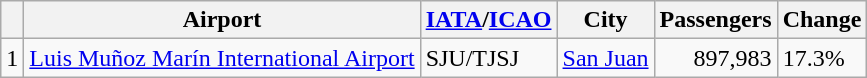<table class="wikitable sortable">
<tr>
<th></th>
<th>Airport</th>
<th><a href='#'>IATA</a>/<a href='#'>ICAO</a></th>
<th>City</th>
<th>Passengers</th>
<th>Change</th>
</tr>
<tr>
<td>1</td>
<td><a href='#'>Luis Muñoz Marín International Airport</a></td>
<td>SJU/TJSJ</td>
<td><a href='#'>San Juan</a></td>
<td align="right">897,983</td>
<td> 17.3%</td>
</tr>
</table>
